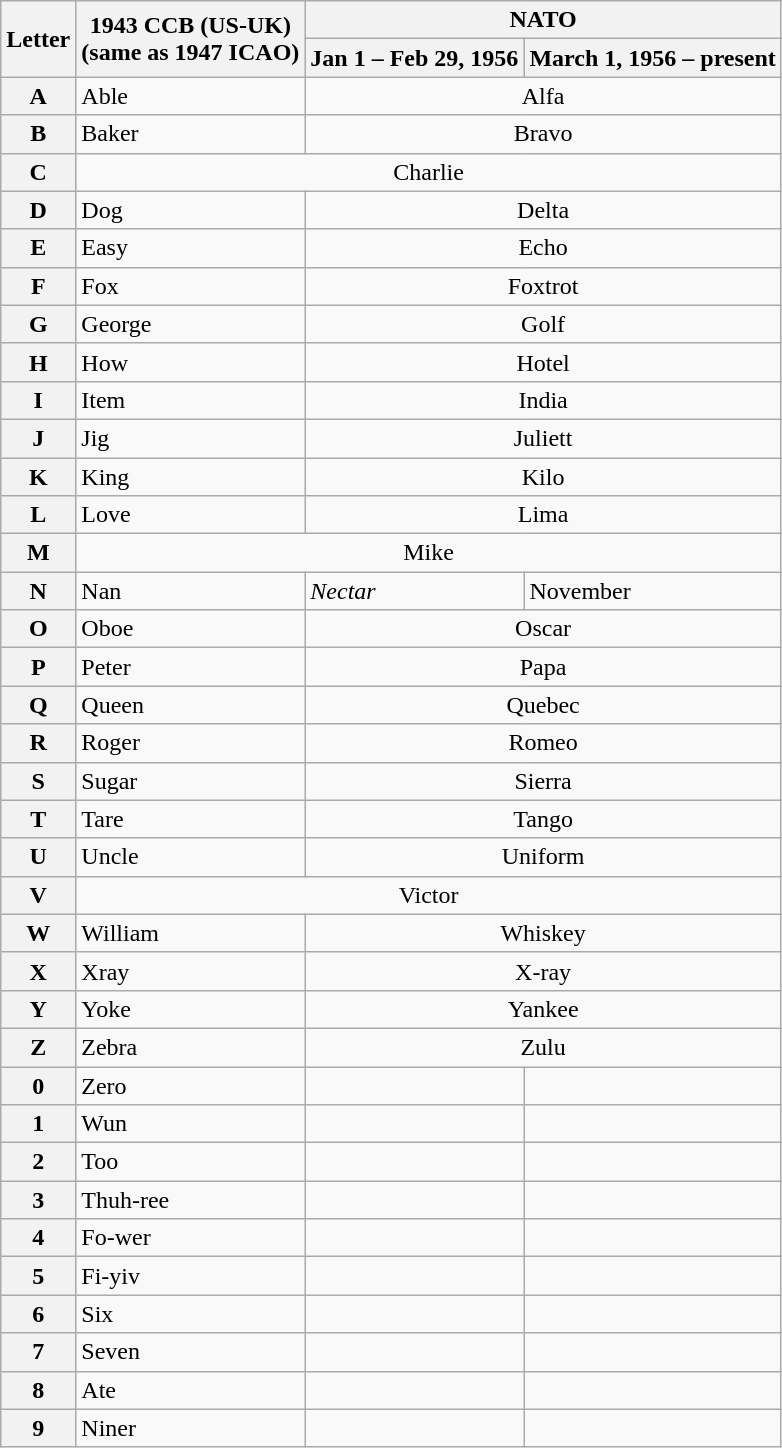<table class="wikitable">
<tr>
<th scope="col" rowspan="2">Letter</th>
<th scope="col" rowspan="2">1943 CCB (US-UK)<br>(same as 1947 ICAO)</th>
<th scope="col" colspan="2">NATO</th>
</tr>
<tr>
<th scope="col">Jan 1 – Feb 29, 1956</th>
<th scope="col">March 1, 1956 – present</th>
</tr>
<tr>
<th scope="row">A</th>
<td>Able</td>
<td colspan="2" style="text-align:center;">Alfa </td>
</tr>
<tr>
<th scope="row">B</th>
<td>Baker</td>
<td colspan="2" style="text-align:center;">Bravo</td>
</tr>
<tr>
<th scope="row">C</th>
<td colspan="3" style="text-align:center;">Charlie</td>
</tr>
<tr>
<th scope="row">D</th>
<td>Dog</td>
<td colspan="2" style="text-align:center;">Delta</td>
</tr>
<tr>
<th scope="row">E</th>
<td>Easy</td>
<td colspan="2" style="text-align:center;">Echo</td>
</tr>
<tr>
<th scope="row">F</th>
<td>Fox</td>
<td colspan="2" style="text-align:center;">Foxtrot</td>
</tr>
<tr>
<th scope="row">G</th>
<td>George</td>
<td colspan="2" style="text-align:center;">Golf</td>
</tr>
<tr>
<th scope="row">H</th>
<td>How</td>
<td colspan="2" style="text-align:center;">Hotel</td>
</tr>
<tr>
<th scope="row">I</th>
<td>Item</td>
<td colspan="2" style="text-align:center;">India</td>
</tr>
<tr>
<th scope="row">J</th>
<td>Jig</td>
<td colspan="2" style="text-align:center;">Juliett </td>
</tr>
<tr>
<th scope="row">K</th>
<td>King</td>
<td colspan="2" style="text-align:center;">Kilo</td>
</tr>
<tr>
<th scope="row">L</th>
<td>Love</td>
<td colspan="2" style="text-align:center;">Lima</td>
</tr>
<tr>
<th scope="row">M</th>
<td colspan="3" style="text-align:center;">Mike</td>
</tr>
<tr>
<th scope="row">N</th>
<td>Nan</td>
<td><em>Nectar</em></td>
<td>November</td>
</tr>
<tr>
<th scope="row">O</th>
<td>Oboe</td>
<td colspan="2" style="text-align:center;">Oscar</td>
</tr>
<tr>
<th scope="row">P</th>
<td>Peter</td>
<td colspan="2" style="text-align:center;">Papa</td>
</tr>
<tr>
<th scope="row">Q</th>
<td>Queen</td>
<td colspan="2" style="text-align:center;">Quebec</td>
</tr>
<tr>
<th scope="row">R</th>
<td>Roger</td>
<td colspan="2" style="text-align:center;">Romeo</td>
</tr>
<tr>
<th scope="row">S</th>
<td>Sugar</td>
<td colspan="2" style="text-align:center;">Sierra</td>
</tr>
<tr>
<th scope="row">T</th>
<td>Tare</td>
<td colspan="2" style="text-align:center;">Tango</td>
</tr>
<tr>
<th scope="row">U</th>
<td>Uncle</td>
<td colspan="2" style="text-align:center;">Uniform</td>
</tr>
<tr>
<th scope="row">V</th>
<td colspan="3" style="text-align:center;">Victor</td>
</tr>
<tr>
<th scope="row">W</th>
<td>William</td>
<td colspan="2" style="text-align:center;">Whiskey</td>
</tr>
<tr>
<th scope="row">X</th>
<td>Xray</td>
<td colspan="2" style="text-align:center;">X-ray</td>
</tr>
<tr>
<th scope="row">Y</th>
<td>Yoke</td>
<td colspan="2" style="text-align:center;">Yankee</td>
</tr>
<tr>
<th scope="row">Z</th>
<td>Zebra</td>
<td colspan="2" style="text-align:center;">Zulu</td>
</tr>
<tr>
<th scope="row">0</th>
<td>Zero</td>
<td></td>
<td></td>
</tr>
<tr>
<th scope="row">1</th>
<td>Wun</td>
<td></td>
<td></td>
</tr>
<tr>
<th scope="row">2</th>
<td>Too</td>
<td></td>
<td></td>
</tr>
<tr>
<th scope="row">3</th>
<td>Thuh-ree</td>
<td></td>
<td></td>
</tr>
<tr>
<th scope="row">4</th>
<td>Fo-wer</td>
<td></td>
<td></td>
</tr>
<tr>
<th scope="row">5</th>
<td>Fi-yiv</td>
<td></td>
<td></td>
</tr>
<tr>
<th scope="row">6</th>
<td>Six</td>
<td></td>
<td></td>
</tr>
<tr>
<th scope="row">7</th>
<td>Seven</td>
<td></td>
<td></td>
</tr>
<tr>
<th scope="row">8</th>
<td>Ate</td>
<td></td>
<td></td>
</tr>
<tr>
<th scope="row">9</th>
<td>Niner</td>
<td></td>
<td></td>
</tr>
</table>
